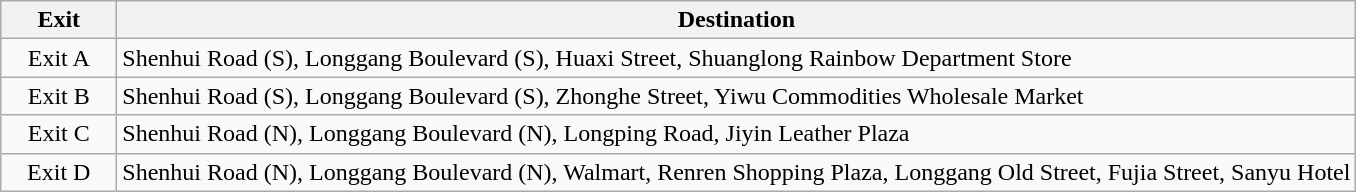<table class="wikitable">
<tr>
<th style="width:70px">Exit</th>
<th>Destination</th>
</tr>
<tr>
<td align="center">Exit A</td>
<td>Shenhui Road (S), Longgang Boulevard (S), Huaxi Street, Shuanglong Rainbow Department Store</td>
</tr>
<tr>
<td align="center" style="border-bottom:none">Exit B</td>
<td>Shenhui Road (S), Longgang Boulevard (S), Zhonghe Street, Yiwu Commodities Wholesale Market</td>
</tr>
<tr>
<td align="center" style="border-bottom:none">Exit C</td>
<td>Shenhui Road (N), Longgang Boulevard (N), Longping Road, Jiyin Leather Plaza</td>
</tr>
<tr>
<td align="center" style="border-bottom:none">Exit D</td>
<td>Shenhui Road (N), Longgang Boulevard (N), Walmart, Renren Shopping Plaza, Longgang Old Street, Fujia Street, Sanyu Hotel</td>
</tr>
</table>
